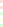<table style="font-size: 85%">
<tr>
<td style="background:#fdd;"></td>
</tr>
<tr>
<td style="background:#fdd;"></td>
</tr>
<tr>
<td style="background:#dfd;"></td>
</tr>
<tr>
<td style="background:#ffd;"></td>
</tr>
<tr>
<td style="background:#dfd;"></td>
</tr>
</table>
